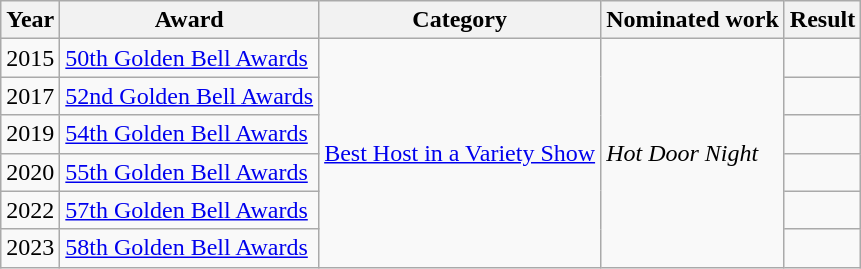<table class="wikitable sortable">
<tr>
<th>Year</th>
<th>Award</th>
<th>Category</th>
<th>Nominated work</th>
<th>Result</th>
</tr>
<tr>
<td>2015</td>
<td><a href='#'>50th Golden Bell Awards</a></td>
<td rowspan=6><a href='#'>Best Host in a Variety Show</a></td>
<td rowspan=6><em>Hot Door Night</em></td>
<td></td>
</tr>
<tr>
<td>2017</td>
<td><a href='#'>52nd Golden Bell Awards</a></td>
<td></td>
</tr>
<tr>
<td>2019</td>
<td><a href='#'>54th Golden Bell Awards</a></td>
<td></td>
</tr>
<tr>
<td>2020</td>
<td><a href='#'>55th Golden Bell Awards</a></td>
<td></td>
</tr>
<tr>
<td>2022</td>
<td><a href='#'>57th Golden Bell Awards</a></td>
<td></td>
</tr>
<tr>
<td>2023</td>
<td><a href='#'>58th Golden Bell Awards</a></td>
<td></td>
</tr>
</table>
